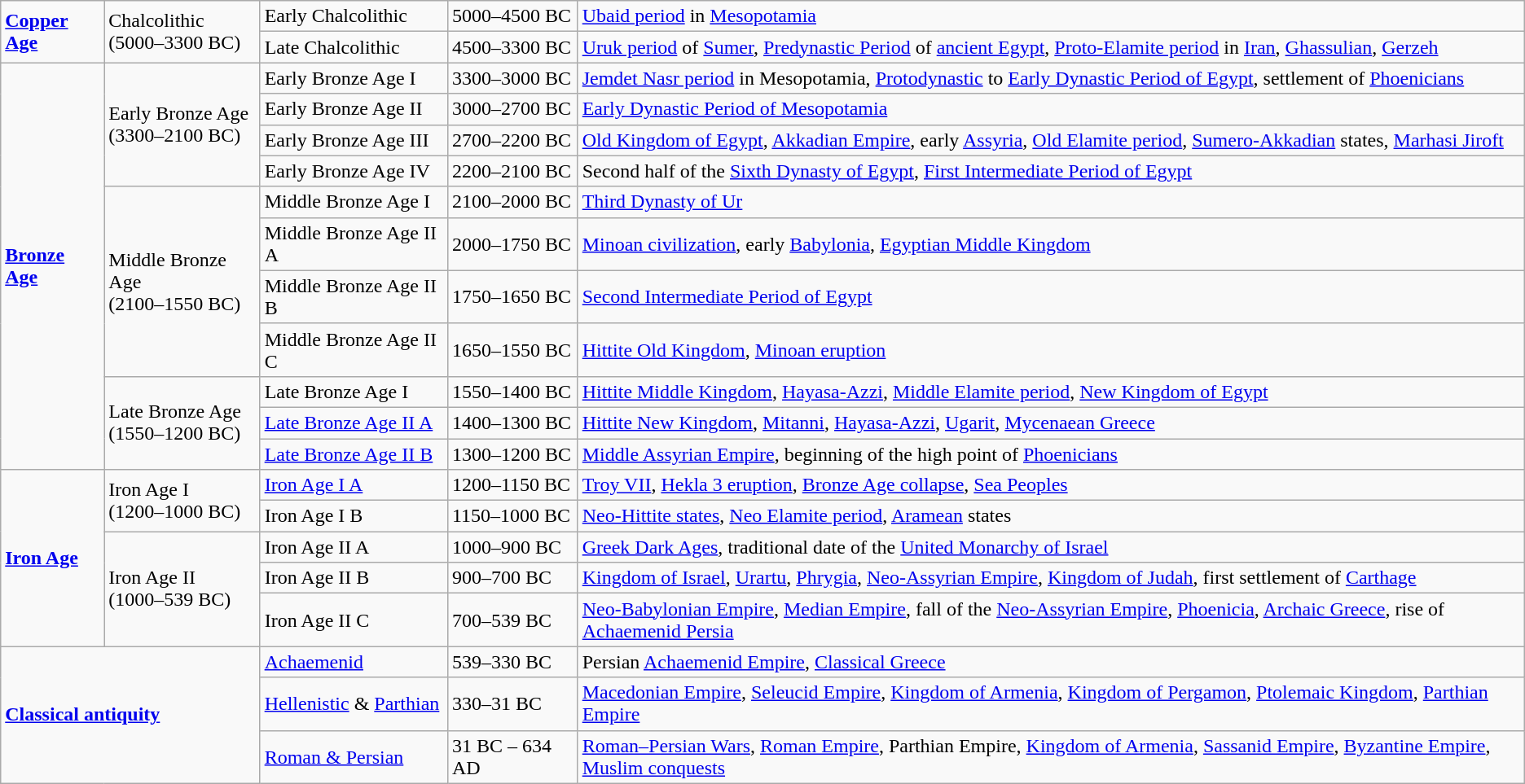<table class="wikitable"align="center">
<tr>
<td rowspan=2><strong><a href='#'>Copper Age</a></strong></td>
<td rowspan=2>Chalcolithic<br>(5000–3300 BC)</td>
<td>Early Chalcolithic</td>
<td>5000–4500 BC</td>
<td><a href='#'>Ubaid period</a> in <a href='#'>Mesopotamia</a></td>
</tr>
<tr>
<td>Late Chalcolithic</td>
<td>4500–3300 BC</td>
<td><a href='#'>Uruk period</a> of <a href='#'>Sumer</a>, <a href='#'>Predynastic Period</a> of <a href='#'>ancient Egypt</a>, <a href='#'>Proto-Elamite period</a> in <a href='#'>Iran</a>, <a href='#'>Ghassulian</a>, <a href='#'>Gerzeh</a></td>
</tr>
<tr>
<td rowspan=11><strong><a href='#'>Bronze Age</a></strong><br></td>
<td rowspan=4>Early Bronze Age <br>(3300–2100 BC)</td>
<td>Early Bronze Age I</td>
<td>3300–3000 BC</td>
<td><a href='#'>Jemdet Nasr period</a> in Mesopotamia, <a href='#'>Protodynastic</a> to <a href='#'>Early Dynastic Period of Egypt</a>, settlement of <a href='#'>Phoenicians</a></td>
</tr>
<tr>
<td>Early Bronze Age II</td>
<td>3000–2700 BC</td>
<td><a href='#'>Early Dynastic Period of Mesopotamia</a></td>
</tr>
<tr>
<td>Early Bronze Age III</td>
<td>2700–2200 BC</td>
<td><a href='#'>Old Kingdom of Egypt</a>, <a href='#'>Akkadian Empire</a>, early <a href='#'>Assyria</a>, <a href='#'>Old Elamite period</a>, <a href='#'>Sumero-Akkadian</a> states, <a href='#'>Marhasi Jiroft</a></td>
</tr>
<tr>
<td>Early Bronze Age IV</td>
<td>2200–2100 BC</td>
<td>Second half of the <a href='#'>Sixth Dynasty of Egypt</a>, <a href='#'>First Intermediate Period of Egypt</a></td>
</tr>
<tr>
<td rowspan=4>Middle Bronze Age <br> (2100–1550 BC)</td>
<td>Middle Bronze Age I</td>
<td>2100–2000 BC</td>
<td><a href='#'>Third Dynasty of Ur</a></td>
</tr>
<tr>
<td>Middle Bronze Age II A</td>
<td>2000–1750 BC</td>
<td><a href='#'>Minoan civilization</a>, early <a href='#'>Babylonia</a>, <a href='#'>Egyptian Middle Kingdom</a></td>
</tr>
<tr>
<td>Middle Bronze Age II B</td>
<td>1750–1650 BC</td>
<td><a href='#'>Second Intermediate Period of Egypt</a></td>
</tr>
<tr>
<td>Middle Bronze Age II C</td>
<td>1650–1550 BC</td>
<td><a href='#'>Hittite Old Kingdom</a>, <a href='#'>Minoan eruption</a></td>
</tr>
<tr>
<td rowspan=3>Late Bronze Age <br> (1550–1200 BC)</td>
<td>Late Bronze Age I</td>
<td>1550–1400 BC</td>
<td><a href='#'>Hittite Middle Kingdom</a>, <a href='#'>Hayasa-Azzi</a>, <a href='#'>Middle Elamite period</a>, <a href='#'>New Kingdom of Egypt</a></td>
</tr>
<tr>
<td><a href='#'>Late Bronze Age II A</a></td>
<td>1400–1300 BC</td>
<td><a href='#'>Hittite New Kingdom</a>, <a href='#'>Mitanni</a>, <a href='#'>Hayasa-Azzi</a>, <a href='#'>Ugarit</a>, <a href='#'>Mycenaean Greece</a></td>
</tr>
<tr>
<td><a href='#'>Late Bronze Age II B</a></td>
<td>1300–1200 BC</td>
<td><a href='#'>Middle Assyrian Empire</a>, beginning of the high point of <a href='#'>Phoenicians</a></td>
</tr>
<tr>
<td rowspan=5><strong><a href='#'>Iron Age</a> <br></strong></td>
<td rowspan=2>Iron Age I <br> (1200–1000 BC)</td>
<td><a href='#'>Iron Age I A</a></td>
<td>1200–1150 BC</td>
<td><a href='#'>Troy VII</a>, <a href='#'>Hekla 3 eruption</a>, <a href='#'>Bronze Age collapse</a>, <a href='#'>Sea Peoples</a></td>
</tr>
<tr>
<td>Iron Age I B</td>
<td>1150–1000 BC</td>
<td><a href='#'>Neo-Hittite states</a>, <a href='#'>Neo Elamite period</a>, <a href='#'>Aramean</a> states</td>
</tr>
<tr>
<td rowspan=3>Iron Age II <br> (1000–539 BC)</td>
<td>Iron Age II A</td>
<td>1000–900 BC</td>
<td><a href='#'>Greek Dark Ages</a>, traditional date of the <a href='#'>United Monarchy of Israel</a></td>
</tr>
<tr>
<td>Iron Age II B</td>
<td>900–700 BC</td>
<td><a href='#'>Kingdom of Israel</a>, <a href='#'>Urartu</a>, <a href='#'>Phrygia</a>, <a href='#'>Neo-Assyrian Empire</a>, <a href='#'>Kingdom of Judah</a>, first settlement of <a href='#'>Carthage</a></td>
</tr>
<tr>
<td>Iron Age II C</td>
<td>700–539 BC</td>
<td><a href='#'>Neo-Babylonian Empire</a>, <a href='#'>Median Empire</a>, fall of the <a href='#'>Neo-Assyrian Empire</a>, <a href='#'>Phoenicia</a>, <a href='#'>Archaic Greece</a>, rise of <a href='#'>Achaemenid Persia</a></td>
</tr>
<tr>
<td rowspan=3 colspan=2><strong><a href='#'>Classical antiquity</a></strong> <br></td>
<td><a href='#'>Achaemenid</a></td>
<td>539–330 BC</td>
<td>Persian <a href='#'>Achaemenid Empire</a>, <a href='#'>Classical Greece</a></td>
</tr>
<tr>
<td><a href='#'>Hellenistic</a> & <a href='#'>Parthian</a></td>
<td>330–31 BC</td>
<td><a href='#'>Macedonian Empire</a>, <a href='#'>Seleucid Empire</a>, <a href='#'>Kingdom of Armenia</a>, <a href='#'>Kingdom of Pergamon</a>, <a href='#'>Ptolemaic Kingdom</a>, <a href='#'>Parthian Empire</a></td>
</tr>
<tr>
<td><a href='#'>Roman & Persian</a></td>
<td>31 BC – 634 AD</td>
<td><a href='#'>Roman–Persian Wars</a>, <a href='#'>Roman Empire</a>, Parthian Empire, <a href='#'>Kingdom of Armenia</a>, <a href='#'>Sassanid Empire</a>, <a href='#'>Byzantine Empire</a>, <a href='#'>Muslim conquests</a></td>
</tr>
</table>
